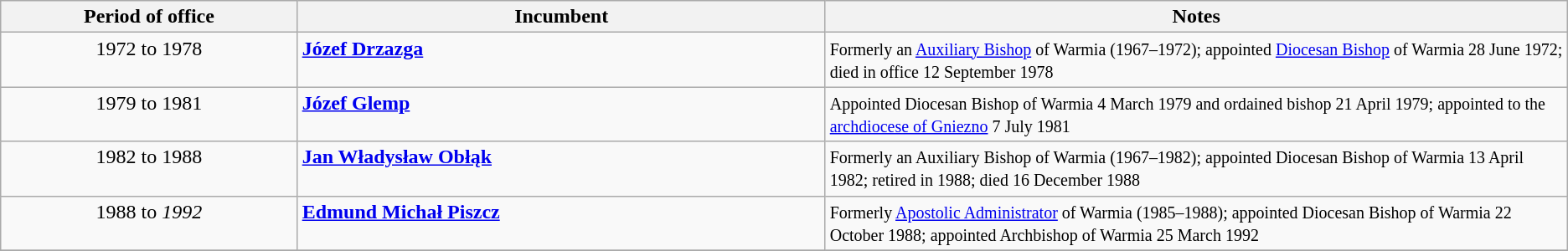<table class="wikitable">
<tr>
<th width="18%">Period of office</th>
<th width="32%">Incumbent</th>
<th width="45%">Notes</th>
</tr>
<tr valign=top>
<td align=center>1972 to 1978</td>
<td><strong><a href='#'>Józef Drzazga</a></strong></td>
<td><small>Formerly an <a href='#'>Auxiliary Bishop</a> of Warmia (1967–1972); appointed <a href='#'>Diocesan Bishop</a> of Warmia 28 June 1972; died in office 12 September 1978</small></td>
</tr>
<tr valign=top>
<td align=center>1979 to 1981</td>
<td><strong><a href='#'>Józef Glemp</a></strong></td>
<td><small>Appointed Diocesan Bishop of Warmia 4 March 1979 and ordained bishop 21 April 1979; appointed to the <a href='#'>archdiocese of Gniezno</a> 7 July 1981</small></td>
</tr>
<tr valign=top>
<td align=center>1982 to 1988</td>
<td><strong><a href='#'>Jan Władysław Obłąk</a></strong></td>
<td><small>Formerly an Auxiliary Bishop of Warmia (1967–1982); appointed Diocesan Bishop of Warmia 13 April 1982; retired in 1988; died 16 December 1988</small></td>
</tr>
<tr valign=top>
<td align=center>1988 to <em>1992</em></td>
<td><strong><a href='#'>Edmund Michał Piszcz</a></strong></td>
<td><small>Formerly <a href='#'>Apostolic Administrator</a> of Warmia (1985–1988); appointed Diocesan Bishop of Warmia 22 October 1988; appointed Archbishop of Warmia 25 March 1992</small></td>
</tr>
<tr>
</tr>
</table>
